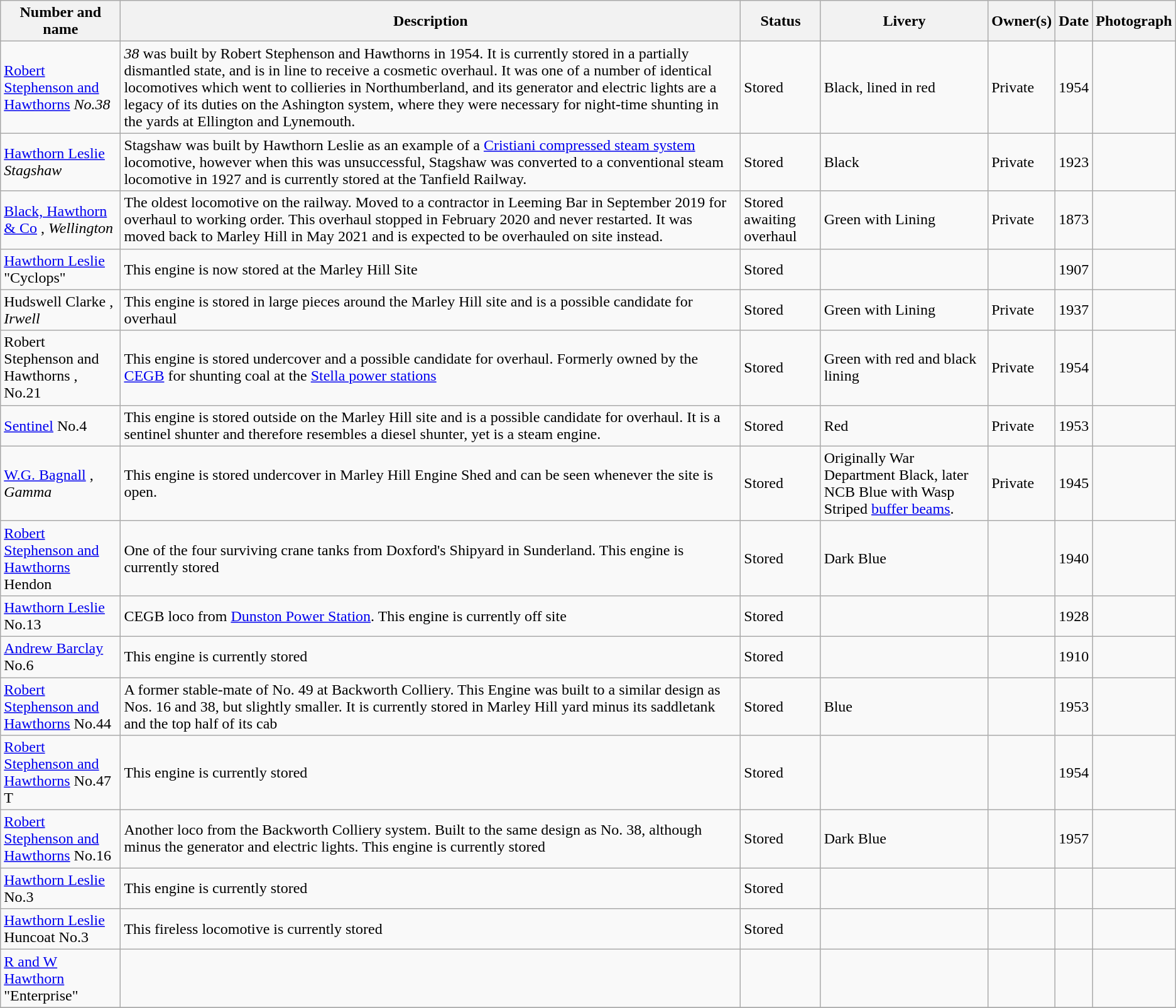<table class="wikitable">
<tr>
<th>Number and name</th>
<th>Description</th>
<th>Status</th>
<th>Livery</th>
<th>Owner(s)</th>
<th>Date</th>
<th>Photograph</th>
</tr>
<tr>
<td><a href='#'>Robert Stephenson and Hawthorns</a> <em>No.38</em> </td>
<td><em>38</em> was built by Robert Stephenson and Hawthorns in 1954.  It is currently stored in a partially dismantled state, and is in line to receive a cosmetic overhaul. It was one of a number of identical locomotives which went to collieries in Northumberland, and its generator and electric lights are a legacy of its duties on the Ashington system, where they were necessary for night-time shunting in the yards at Ellington and Lynemouth.</td>
<td>Stored</td>
<td>Black, lined in red</td>
<td>Private</td>
<td>1954</td>
<td></td>
</tr>
<tr>
<td><a href='#'>Hawthorn Leslie</a>  <em>Stagshaw</em></td>
<td>Stagshaw was built by Hawthorn Leslie as an example of a <a href='#'>Cristiani compressed steam system</a> locomotive, however when this was unsuccessful, Stagshaw was converted to a conventional steam locomotive in 1927 and is currently stored at the Tanfield Railway.</td>
<td>Stored</td>
<td>Black</td>
<td>Private</td>
<td>1923</td>
<td></td>
</tr>
<tr>
<td><a href='#'>Black, Hawthorn & Co</a> , <em>Wellington</em></td>
<td>The oldest locomotive on the railway. Moved to a contractor in Leeming Bar in September 2019 for overhaul to working order. This overhaul stopped in February 2020 and never restarted. It was moved back to Marley Hill in May 2021 and is expected to be overhauled on site instead.</td>
<td>Stored awaiting overhaul</td>
<td>Green with Lining</td>
<td>Private</td>
<td>1873</td>
<td></td>
</tr>
<tr>
<td><a href='#'>Hawthorn Leslie</a> "Cyclops" </td>
<td>This engine is now stored at the Marley Hill Site</td>
<td>Stored</td>
<td></td>
<td></td>
<td>1907</td>
<td></td>
</tr>
<tr>
<td>Hudswell Clarke , <em>Irwell</em></td>
<td>This engine is stored in large pieces around the Marley Hill site and is a possible candidate for overhaul</td>
<td>Stored</td>
<td>Green with Lining</td>
<td>Private</td>
<td>1937</td>
<td></td>
</tr>
<tr>
<td>Robert Stephenson and Hawthorns , No.21</td>
<td>This engine is stored undercover and a possible candidate for overhaul. Formerly owned by the <a href='#'>CEGB</a> for shunting coal at the <a href='#'>Stella power stations</a></td>
<td>Stored</td>
<td>Green with red and black lining</td>
<td>Private</td>
<td>1954</td>
<td></td>
</tr>
<tr>
<td><a href='#'>Sentinel</a>  No.4</td>
<td>This engine is stored outside on the Marley Hill site and is a possible candidate for overhaul. It is a sentinel shunter and therefore resembles a diesel shunter, yet is a steam engine.</td>
<td>Stored</td>
<td>Red</td>
<td>Private</td>
<td>1953</td>
<td><br></td>
</tr>
<tr>
<td><a href='#'>W.G. Bagnall</a> , <em>Gamma</em></td>
<td>This engine is stored undercover in Marley Hill Engine Shed and can be seen whenever the site is open.</td>
<td>Stored</td>
<td>Originally War Department Black, later NCB Blue with Wasp Striped <a href='#'>buffer beams</a>.</td>
<td>Private</td>
<td>1945</td>
<td></td>
</tr>
<tr>
<td><a href='#'>Robert Stephenson and Hawthorns</a> Hendon </td>
<td>One of the four surviving crane tanks from Doxford's Shipyard in Sunderland. This engine is currently stored</td>
<td>Stored</td>
<td>Dark Blue</td>
<td></td>
<td>1940</td>
<td></td>
</tr>
<tr>
<td><a href='#'>Hawthorn Leslie</a> No.13 </td>
<td>CEGB loco from <a href='#'>Dunston Power Station</a>. This engine is currently off site</td>
<td>Stored</td>
<td></td>
<td></td>
<td>1928</td>
<td></td>
</tr>
<tr>
<td><a href='#'>Andrew Barclay</a> No.6 </td>
<td>This engine is currently stored</td>
<td>Stored</td>
<td></td>
<td></td>
<td>1910</td>
<td></td>
</tr>
<tr>
<td><a href='#'>Robert Stephenson and Hawthorns</a> No.44 </td>
<td>A former stable-mate of No. 49 at Backworth Colliery. This Engine was built to a similar design as Nos. 16 and 38, but slightly smaller. It is currently stored in Marley Hill yard minus its saddletank and the top half of its cab</td>
<td>Stored</td>
<td>Blue</td>
<td></td>
<td>1953</td>
<td></td>
</tr>
<tr>
<td><a href='#'>Robert Stephenson and Hawthorns</a> No.47 T</td>
<td>This engine is currently stored</td>
<td>Stored</td>
<td></td>
<td></td>
<td>1954</td>
<td><br></td>
</tr>
<tr>
<td><a href='#'>Robert Stephenson and Hawthorns</a> No.16 </td>
<td>Another loco from the Backworth Colliery system. Built to the same design as No. 38, although minus the generator and electric lights. This engine is currently stored</td>
<td>Stored</td>
<td>Dark Blue</td>
<td></td>
<td>1957</td>
<td><br></td>
</tr>
<tr>
<td><a href='#'>Hawthorn Leslie</a> No.3 </td>
<td>This engine is currently stored</td>
<td>Stored</td>
<td></td>
<td></td>
<td></td>
<td></td>
</tr>
<tr>
<td><a href='#'>Hawthorn Leslie</a> Huncoat No.3 </td>
<td>This fireless locomotive is currently stored</td>
<td>Stored</td>
<td></td>
<td></td>
<td></td>
<td></td>
</tr>
<tr>
<td><a href='#'>R and W Hawthorn</a> "Enterprise" </td>
<td></td>
<td></td>
<td></td>
<td></td>
<td></td>
<td></td>
</tr>
<tr>
</tr>
</table>
